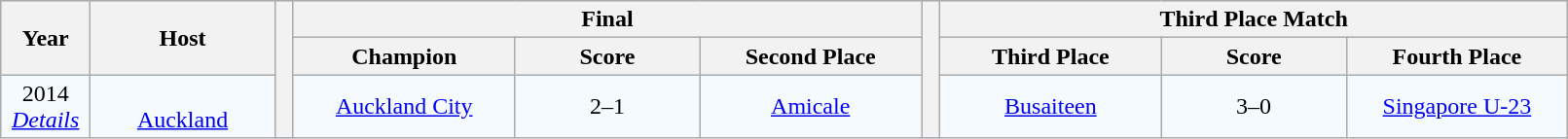<table class="wikitable" style="text-align:center; width:85%">
<tr bgcolor=#C1D8FF>
<th rowspan=2 width=4%>Year</th>
<th rowspan=2 width=10%>Host</th>
<th width=1% rowspan=3 bgcolor=ffffff></th>
<th colspan=3>Final</th>
<th width=1% rowspan=3 bgcolor=ffffff></th>
<th colspan=3>Third Place Match</th>
</tr>
<tr bgcolor=#EFEFEF>
<th width=12%>Champion</th>
<th width=10%>Score</th>
<th width=12%>Second Place</th>
<th width=12%>Third Place</th>
<th width=10%>Score</th>
<th width=12%>Fourth Place</th>
</tr>
<tr style="background:#f5faff;">
<td>2014 <br> <em><a href='#'>Details</a></em></td>
<td><br><a href='#'>Auckland</a></td>
<td> <a href='#'>Auckland City</a></td>
<td>2–1</td>
<td> <a href='#'>Amicale</a></td>
<td> <a href='#'>Busaiteen</a></td>
<td>3–0</td>
<td> <a href='#'>Singapore U-23</a></td>
</tr>
</table>
